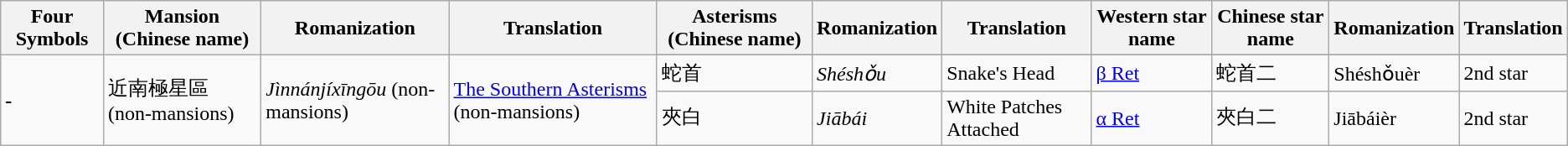<table class="wikitable">
<tr>
<th><strong>Four Symbols</strong></th>
<th><strong>Mansion (Chinese name)</strong></th>
<th><strong>Romanization</strong></th>
<th><strong>Translation</strong></th>
<th><strong>Asterisms (Chinese name)</strong></th>
<th><strong>Romanization</strong></th>
<th><strong>Translation</strong></th>
<th><strong>Western star name</strong></th>
<th><strong>Chinese star name</strong></th>
<th><strong>Romanization</strong></th>
<th><strong>Translation</strong></th>
</tr>
<tr>
<td rowspan="3"><strong>-</strong></td>
<td rowspan="3">近南極星區 (non-mansions)</td>
<td rowspan="3"><em>Jìnnánjíxīngōu</em> (non-mansions)</td>
<td rowspan="3"><a href='#'>The Southern Asterisms</a> (non-mansions)</td>
</tr>
<tr>
<td>蛇首</td>
<td><em>Shéshǒu</em></td>
<td>Snake's Head</td>
<td><a href='#'>β Ret</a></td>
<td>蛇首二</td>
<td>Shéshǒuèr</td>
<td>2nd star</td>
</tr>
<tr>
<td>夾白</td>
<td><em>Jiābái</em></td>
<td>White Patches Attached</td>
<td><a href='#'>α Ret</a></td>
<td>夾白二</td>
<td>Jiābáièr</td>
<td>2nd star</td>
</tr>
</table>
